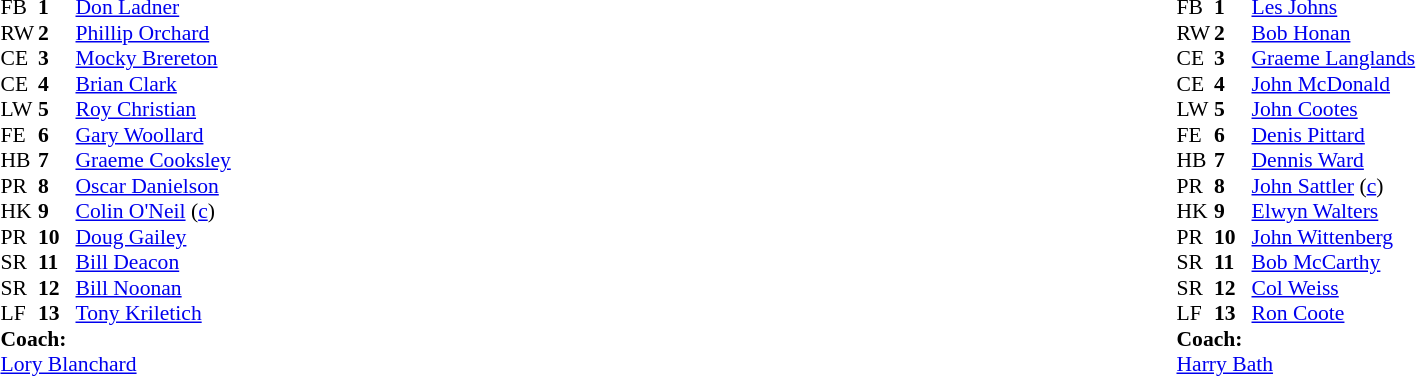<table width="92%">
<tr>
<td></td>
<td></td>
</tr>
<tr>
<td><br><table cellspacing="0" cellpadding="0" style="font-size: 90%">
<tr>
<th width="25"></th>
<th width="25"></th>
</tr>
<tr>
<td>FB</td>
<td><strong>1</strong></td>
<td> <a href='#'>Don Ladner</a></td>
</tr>
<tr>
<td>RW</td>
<td><strong>2</strong></td>
<td> <a href='#'>Phillip Orchard</a></td>
</tr>
<tr>
<td>CE</td>
<td><strong>3</strong></td>
<td> <a href='#'>Mocky Brereton</a></td>
</tr>
<tr>
<td>CE</td>
<td><strong>4</strong></td>
<td> <a href='#'>Brian Clark</a></td>
</tr>
<tr>
<td>LW</td>
<td><strong>5</strong></td>
<td> <a href='#'>Roy Christian</a></td>
</tr>
<tr>
<td>FE</td>
<td><strong>6</strong></td>
<td> <a href='#'>Gary Woollard</a></td>
</tr>
<tr>
<td>HB</td>
<td><strong>7</strong></td>
<td> <a href='#'>Graeme Cooksley</a></td>
</tr>
<tr>
<td>PR</td>
<td><strong>8</strong></td>
<td> <a href='#'>Oscar Danielson</a></td>
</tr>
<tr>
<td>HK</td>
<td><strong>9</strong></td>
<td> <a href='#'>Colin O'Neil</a> (<a href='#'>c</a>)</td>
</tr>
<tr>
<td>PR</td>
<td><strong>10</strong></td>
<td> <a href='#'>Doug Gailey</a></td>
</tr>
<tr>
<td>SR</td>
<td><strong>11</strong></td>
<td> <a href='#'>Bill Deacon</a></td>
</tr>
<tr>
<td>SR</td>
<td><strong>12</strong></td>
<td> <a href='#'>Bill Noonan</a></td>
</tr>
<tr>
<td>LF</td>
<td><strong>13</strong></td>
<td> <a href='#'>Tony Kriletich</a></td>
</tr>
<tr>
<td colspan="3"><strong>Coach:</strong></td>
</tr>
<tr>
<td colspan="4"> <a href='#'>Lory Blanchard</a></td>
</tr>
</table>
</td>
<td><br><table cellspacing="0" cellpadding="0" align="center" style="font-size: 90%">
<tr>
<th width="25"></th>
<th width="25"></th>
</tr>
<tr>
<td>FB</td>
<td><strong>1</strong></td>
<td> <a href='#'>Les Johns</a></td>
</tr>
<tr>
<td>RW</td>
<td><strong>2</strong></td>
<td> <a href='#'>Bob Honan</a></td>
</tr>
<tr>
<td>CE</td>
<td><strong>3</strong></td>
<td> <a href='#'>Graeme Langlands</a></td>
</tr>
<tr>
<td>CE</td>
<td><strong>4</strong></td>
<td> <a href='#'>John McDonald</a></td>
</tr>
<tr>
<td>LW</td>
<td><strong>5</strong></td>
<td> <a href='#'>John Cootes</a></td>
</tr>
<tr>
<td>FE</td>
<td><strong>6</strong></td>
<td> <a href='#'>Denis Pittard</a></td>
</tr>
<tr>
<td>HB</td>
<td><strong>7</strong></td>
<td> <a href='#'>Dennis Ward</a></td>
</tr>
<tr>
<td>PR</td>
<td><strong>8</strong></td>
<td> <a href='#'>John Sattler</a> (<a href='#'>c</a>)</td>
</tr>
<tr>
<td>HK</td>
<td><strong>9</strong></td>
<td> <a href='#'>Elwyn Walters</a></td>
</tr>
<tr>
<td>PR</td>
<td><strong>10</strong></td>
<td> <a href='#'>John Wittenberg</a></td>
</tr>
<tr>
<td>SR</td>
<td><strong>11</strong></td>
<td> <a href='#'>Bob McCarthy</a></td>
</tr>
<tr>
<td>SR</td>
<td><strong>12</strong></td>
<td> <a href='#'>Col Weiss</a></td>
</tr>
<tr>
<td>LF</td>
<td><strong>13</strong></td>
<td> <a href='#'>Ron Coote</a></td>
</tr>
<tr>
<td colspan="3"><strong>Coach:</strong></td>
</tr>
<tr>
<td colspan="4"> <a href='#'>Harry Bath</a></td>
</tr>
</table>
</td>
</tr>
</table>
